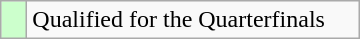<table class=wikitable width=240>
<tr>
<td width=10px style="background-color:#ccffcc;"></td>
<td>Qualified for the Quarterfinals</td>
</tr>
</table>
